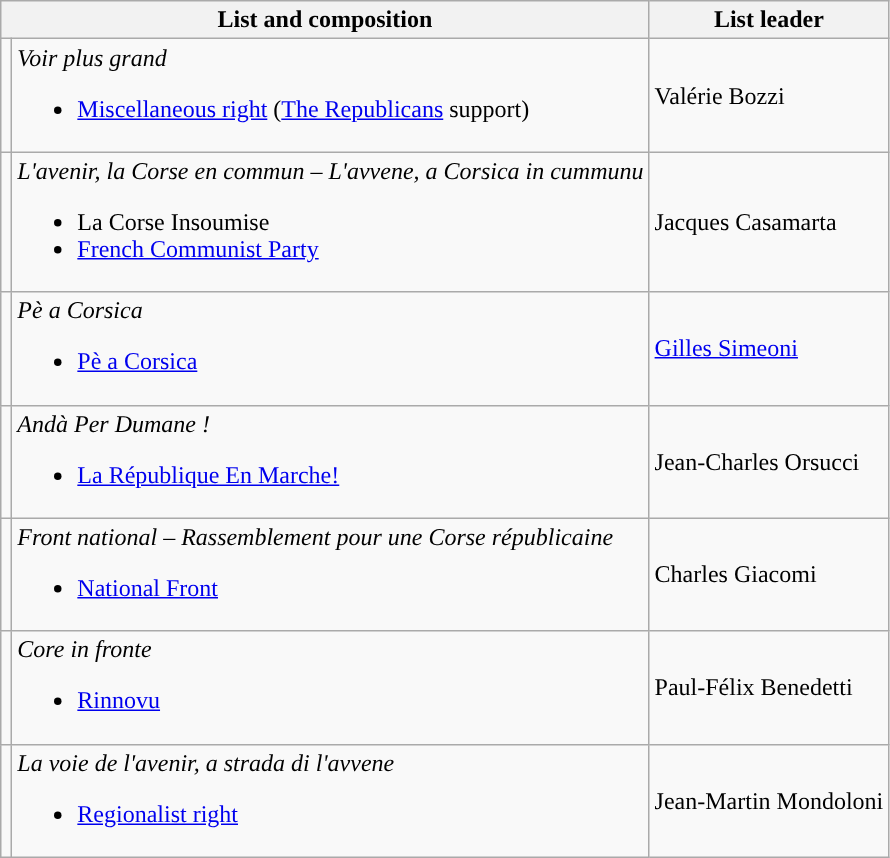<table class="wikitable">
<tr>
<th colspan="2">List and composition</th>
<th>List leader</th>
</tr>
<tr>
<td style="background:"></td>
<td><em>Voir plus grand</em><br><ul><li><a href='#'>Miscellaneous right</a> (<a href='#'>The Republicans</a> support)</li></ul></td>
<td>Valérie Bozzi</td>
</tr>
<tr>
<td style="background:"></td>
<td><em>L'avenir, la Corse en commun – L'avvene, a Corsica in cummunu</em><br><ul><li>La Corse Insoumise</li><li><a href='#'>French Communist Party</a></li></ul></td>
<td>Jacques Casamarta</td>
</tr>
<tr>
<td style="background:"></td>
<td><em>Pè a Corsica</em><br><ul><li><a href='#'>Pè a Corsica</a></li></ul></td>
<td><a href='#'>Gilles Simeoni</a></td>
</tr>
<tr>
<td style="background:"></td>
<td><em>Andà Per Dumane !</em><br><ul><li><a href='#'>La République En Marche!</a></li></ul></td>
<td>Jean-Charles Orsucci</td>
</tr>
<tr>
<td style="background:"></td>
<td><em>Front national – Rassemblement pour une Corse républicaine</em><br><ul><li><a href='#'>National Front</a></li></ul></td>
<td>Charles Giacomi</td>
</tr>
<tr>
<td style="background:"></td>
<td><em>Core in fronte</em><br><ul><li><a href='#'>Rinnovu</a></li></ul></td>
<td>Paul-Félix Benedetti</td>
</tr>
<tr>
<td style="background:"></td>
<td><em>La voie de l'avenir, a strada di l'avvene</em><br><ul><li><a href='#'>Regionalist right</a></li></ul></td>
<td>Jean-Martin Mondoloni</td>
</tr>
</table>
